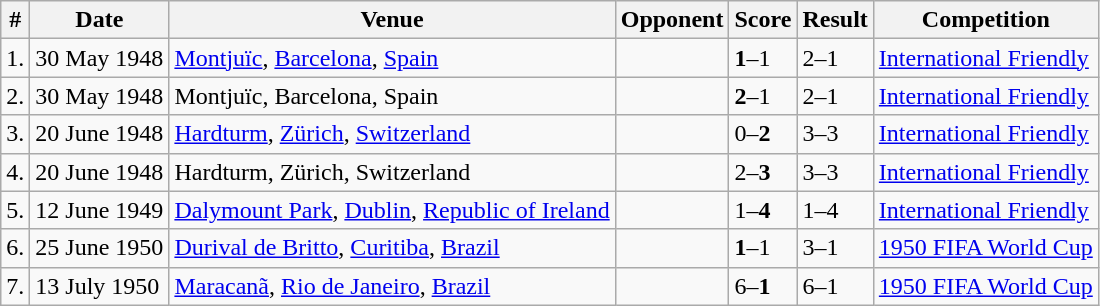<table class="wikitable" style="font-size:100%">
<tr>
<th>#</th>
<th>Date</th>
<th>Venue</th>
<th>Opponent</th>
<th>Score</th>
<th>Result</th>
<th>Competition</th>
</tr>
<tr>
<td>1.</td>
<td>30 May 1948</td>
<td><a href='#'>Montjuïc</a>, <a href='#'>Barcelona</a>, <a href='#'>Spain</a></td>
<td></td>
<td><strong>1</strong>–1</td>
<td>2–1</td>
<td><a href='#'>International Friendly</a></td>
</tr>
<tr>
<td>2.</td>
<td>30 May 1948</td>
<td Estadi Olímpic Lluís Companys>Montjuïc, Barcelona, Spain</td>
<td></td>
<td><strong>2</strong>–1</td>
<td>2–1</td>
<td><a href='#'>International Friendly</a></td>
</tr>
<tr>
<td>3.</td>
<td>20 June 1948</td>
<td><a href='#'>Hardturm</a>, <a href='#'>Zürich</a>, <a href='#'>Switzerland</a></td>
<td></td>
<td>0–<strong>2</strong></td>
<td>3–3</td>
<td><a href='#'>International Friendly</a></td>
</tr>
<tr>
<td>4.</td>
<td>20 June 1948</td>
<td>Hardturm, Zürich, Switzerland</td>
<td></td>
<td>2–<strong>3</strong></td>
<td>3–3</td>
<td><a href='#'>International Friendly</a></td>
</tr>
<tr>
<td>5.</td>
<td>12 June 1949</td>
<td><a href='#'>Dalymount Park</a>, <a href='#'>Dublin</a>, <a href='#'>Republic of Ireland</a></td>
<td></td>
<td>1–<strong>4</strong></td>
<td>1–4</td>
<td><a href='#'>International Friendly</a></td>
</tr>
<tr>
<td>6.</td>
<td>25 June 1950</td>
<td><a href='#'>Durival de Britto</a>, <a href='#'>Curitiba</a>, <a href='#'>Brazil</a></td>
<td></td>
<td><strong>1</strong>–1</td>
<td>3–1</td>
<td><a href='#'>1950 FIFA World Cup</a></td>
</tr>
<tr>
<td>7.</td>
<td>13 July 1950</td>
<td><a href='#'>Maracanã</a>, <a href='#'>Rio de Janeiro</a>, <a href='#'>Brazil</a></td>
<td></td>
<td>6–<strong>1</strong></td>
<td>6–1</td>
<td><a href='#'>1950 FIFA World Cup</a></td>
</tr>
</table>
